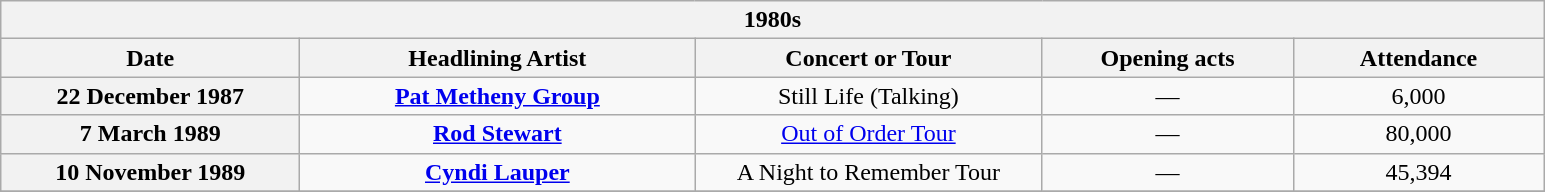<table class="wikitable plainrowheaders collapsible collapsed" style="text-align:center;">
<tr>
<th colspan="5">1980s</th>
</tr>
<tr>
<th scope="col" style="width:12em;">Date</th>
<th scope="col" style="width:16em;">Headlining Artist</th>
<th scope="col" style="width:14em;">Concert or Tour</th>
<th scope="col" style="width:10em;">Opening acts</th>
<th scope="col" style="width:10em;">Attendance</th>
</tr>
<tr>
<th scope="row">22 December 1987</th>
<td><strong><a href='#'>Pat Metheny Group</a></strong></td>
<td>Still Life (Talking)</td>
<td>—</td>
<td>6,000</td>
</tr>
<tr>
<th scope="row">7 March 1989</th>
<td><strong><a href='#'>Rod Stewart</a></strong></td>
<td><a href='#'>Out of Order Tour</a></td>
<td>—</td>
<td>80,000</td>
</tr>
<tr>
<th scope="row">10 November 1989</th>
<td><strong><a href='#'>Cyndi Lauper</a></strong></td>
<td>A Night to Remember Tour</td>
<td>—</td>
<td>45,394</td>
</tr>
<tr>
</tr>
</table>
